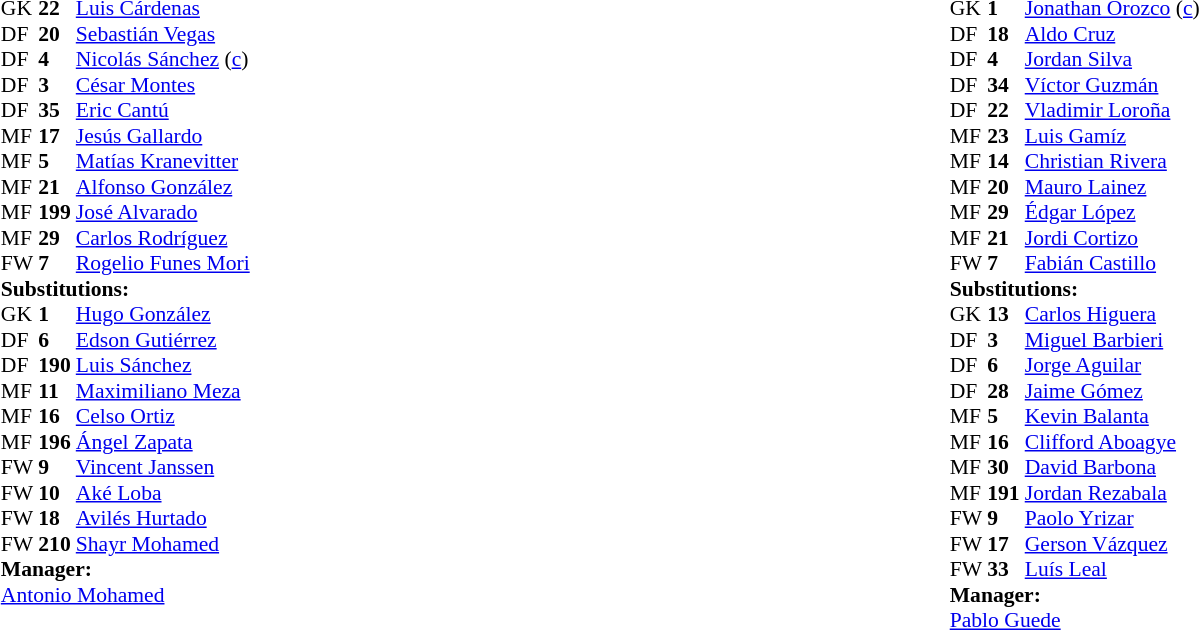<table width=100%>
<tr>
<td valign=top width=50%><br><table style="font-size:90%" cellspacing=0 cellpadding=0 align=center>
<tr>
<th width=25></th>
<th width=25></th>
</tr>
<tr>
<td>GK</td>
<td><strong>22</strong></td>
<td> <a href='#'>Luis Cárdenas</a></td>
</tr>
<tr>
<td>DF</td>
<td><strong>20</strong></td>
<td> <a href='#'>Sebastián Vegas</a></td>
</tr>
<tr>
<td>DF</td>
<td><strong>4</strong></td>
<td> <a href='#'>Nicolás Sánchez</a> (<a href='#'>c</a>)</td>
</tr>
<tr>
<td>DF</td>
<td><strong>3</strong></td>
<td> <a href='#'>César Montes</a></td>
</tr>
<tr>
<td>DF</td>
<td><strong>35</strong></td>
<td> <a href='#'>Eric Cantú</a></td>
</tr>
<tr>
<td>MF</td>
<td><strong>17</strong></td>
<td> <a href='#'>Jesús Gallardo</a></td>
<td></td>
<td></td>
</tr>
<tr>
<td>MF</td>
<td><strong>5</strong></td>
<td> <a href='#'>Matías Kranevitter</a></td>
</tr>
<tr>
<td>MF</td>
<td><strong>21</strong></td>
<td> <a href='#'>Alfonso González</a></td>
<td></td>
<td></td>
</tr>
<tr>
<td>MF</td>
<td><strong>199</strong></td>
<td> <a href='#'>José Alvarado</a></td>
<td></td>
<td></td>
</tr>
<tr>
<td>MF</td>
<td><strong>29</strong></td>
<td> <a href='#'>Carlos Rodríguez</a></td>
<td></td>
<td></td>
</tr>
<tr>
<td>FW</td>
<td><strong>7</strong></td>
<td> <a href='#'>Rogelio Funes Mori</a></td>
<td></td>
<td></td>
</tr>
<tr>
<td colspan=3><strong>Substitutions:</strong></td>
</tr>
<tr>
<td>GK</td>
<td><strong>1</strong></td>
<td> <a href='#'>Hugo González</a></td>
</tr>
<tr>
<td>DF</td>
<td><strong>6</strong></td>
<td> <a href='#'>Edson Gutiérrez</a></td>
<td></td>
<td></td>
</tr>
<tr>
<td>DF</td>
<td><strong>190</strong></td>
<td> <a href='#'>Luis Sánchez</a></td>
</tr>
<tr>
<td>MF</td>
<td><strong>11</strong></td>
<td> <a href='#'>Maximiliano Meza</a></td>
<td></td>
<td></td>
</tr>
<tr>
<td>MF</td>
<td><strong>16</strong></td>
<td> <a href='#'>Celso Ortiz</a></td>
</tr>
<tr>
<td>MF</td>
<td><strong>196</strong></td>
<td> <a href='#'>Ángel Zapata</a></td>
<td></td>
<td></td>
</tr>
<tr>
<td>FW</td>
<td><strong>9</strong></td>
<td> <a href='#'>Vincent Janssen</a></td>
<td></td>
<td></td>
</tr>
<tr>
<td>FW</td>
<td><strong>10</strong></td>
<td> <a href='#'>Aké Loba</a></td>
</tr>
<tr>
<td>FW</td>
<td><strong>18</strong></td>
<td> <a href='#'>Avilés Hurtado</a></td>
<td></td>
<td></td>
</tr>
<tr>
<td>FW</td>
<td><strong>210</strong></td>
<td> <a href='#'>Shayr Mohamed</a></td>
</tr>
<tr>
<td colspan=3><strong>Manager:</strong></td>
</tr>
<tr>
<td colspan=4> <a href='#'>Antonio Mohamed</a></td>
</tr>
</table>
</td>
<td valign=top></td>
<td valign=top width=50%><br><table style="font-size:90%" cellspacing=0 cellpadding=0 align=center>
<tr>
<th width=25></th>
<th width=25></th>
</tr>
<tr>
<td>GK</td>
<td><strong>1</strong></td>
<td> <a href='#'>Jonathan Orozco</a> (<a href='#'>c</a>)</td>
<td></td>
</tr>
<tr>
<td>DF</td>
<td><strong>18</strong></td>
<td> <a href='#'>Aldo Cruz</a></td>
<td></td>
<td></td>
</tr>
<tr>
<td>DF</td>
<td><strong>4</strong></td>
<td> <a href='#'>Jordan Silva</a></td>
</tr>
<tr>
<td>DF</td>
<td><strong>34</strong></td>
<td> <a href='#'>Víctor Guzmán</a></td>
</tr>
<tr>
<td>DF</td>
<td><strong>22</strong></td>
<td> <a href='#'>Vladimir Loroña</a></td>
<td></td>
<td></td>
</tr>
<tr>
<td>MF</td>
<td><strong>23</strong></td>
<td> <a href='#'>Luis Gamíz</a></td>
<td></td>
<td></td>
</tr>
<tr>
<td>MF</td>
<td><strong>14</strong></td>
<td> <a href='#'>Christian Rivera</a></td>
</tr>
<tr>
<td>MF</td>
<td><strong>20</strong></td>
<td> <a href='#'>Mauro Lainez</a></td>
</tr>
<tr>
<td>MF</td>
<td><strong>29</strong></td>
<td> <a href='#'>Édgar López</a></td>
<td></td>
<td></td>
</tr>
<tr>
<td>MF</td>
<td><strong>21</strong></td>
<td> <a href='#'>Jordi Cortizo</a></td>
<td></td>
<td></td>
</tr>
<tr>
<td>FW</td>
<td><strong>7</strong></td>
<td> <a href='#'>Fabián Castillo</a></td>
</tr>
<tr>
<td colspan=3><strong>Substitutions:</strong></td>
</tr>
<tr>
<td>GK</td>
<td><strong>13</strong></td>
<td> <a href='#'>Carlos Higuera</a></td>
</tr>
<tr>
<td>DF</td>
<td><strong>3</strong></td>
<td> <a href='#'>Miguel Barbieri</a></td>
</tr>
<tr>
<td>DF</td>
<td><strong>6</strong></td>
<td> <a href='#'>Jorge Aguilar</a></td>
</tr>
<tr>
<td>DF</td>
<td><strong>28</strong></td>
<td> <a href='#'>Jaime Gómez</a></td>
<td></td>
<td></td>
</tr>
<tr>
<td>MF</td>
<td><strong>5</strong></td>
<td> <a href='#'>Kevin Balanta</a></td>
</tr>
<tr>
<td>MF</td>
<td><strong>16</strong></td>
<td> <a href='#'>Clifford Aboagye</a></td>
</tr>
<tr>
<td>MF</td>
<td><strong>30</strong></td>
<td> <a href='#'>David Barbona</a></td>
<td></td>
<td></td>
</tr>
<tr>
<td>MF</td>
<td><strong>191</strong></td>
<td> <a href='#'>Jordan Rezabala</a></td>
<td></td>
<td></td>
</tr>
<tr>
<td>FW</td>
<td><strong>9</strong></td>
<td> <a href='#'>Paolo Yrizar</a></td>
<td></td>
<td></td>
</tr>
<tr>
<td>FW</td>
<td><strong>17</strong></td>
<td> <a href='#'>Gerson Vázquez</a></td>
<td></td>
<td></td>
</tr>
<tr>
<td>FW</td>
<td><strong>33</strong></td>
<td> <a href='#'>Luís Leal</a></td>
</tr>
<tr>
<td colspan=3><strong>Manager:</strong></td>
</tr>
<tr>
<td colspan=4> <a href='#'>Pablo Guede</a></td>
</tr>
</table>
</td>
</tr>
</table>
